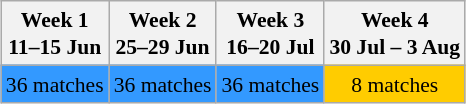<table class="wikitable" style="margin:0.9em auto; font-size:90%; line-height:1.25em; width:800">
<tr>
<th>Week 1<br>11–15 Jun</th>
<th>Week 2<br>25–29 Jun</th>
<th>Week 3<br>16–20 Jul</th>
<th>Week 4<br>30 Jul – 3 Aug</th>
</tr>
<tr align="center">
<td bgcolor=#3399ff>36 matches</td>
<td bgcolor=#3399ff>36 matches</td>
<td bgcolor=#3399ff>36 matches</td>
<td bgcolor=#ffcc00>8 matches</td>
</tr>
</table>
